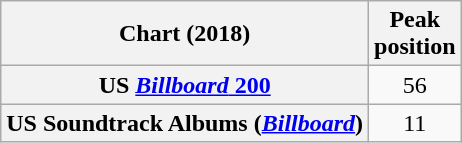<table class="wikitable plainrowheaders" style="text-align:center">
<tr>
<th scope="col">Chart (2018)</th>
<th scope="col">Peak<br>position</th>
</tr>
<tr>
<th scope="row">US <a href='#'><em>Billboard</em> 200</a></th>
<td>56</td>
</tr>
<tr>
<th scope="row">US Soundtrack Albums (<a href='#'><em>Billboard</em></a>)</th>
<td>11</td>
</tr>
</table>
